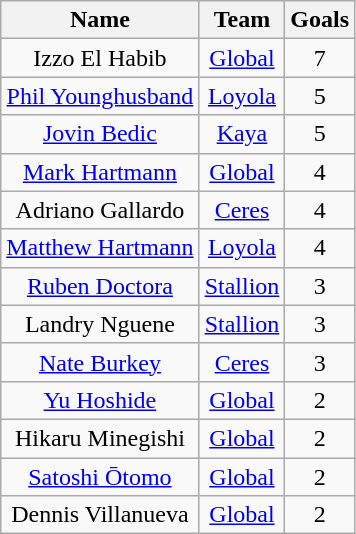<table class="wikitable" style="text-align:center">
<tr>
<th>Name</th>
<th>Team</th>
<th>Goals</th>
</tr>
<tr>
<td> Izzo El Habib</td>
<td><a href='#'>Global</a></td>
<td>7</td>
</tr>
<tr>
<td> <a href='#'>Phil Younghusband</a></td>
<td><a href='#'>Loyola</a></td>
<td>5</td>
</tr>
<tr>
<td> <a href='#'>Jovin Bedic</a></td>
<td><a href='#'>Kaya</a></td>
<td>5</td>
</tr>
<tr>
<td> <a href='#'>Mark Hartmann</a></td>
<td><a href='#'>Global</a></td>
<td>4</td>
</tr>
<tr>
<td> Adriano Gallardo</td>
<td><a href='#'>Ceres</a></td>
<td>4</td>
</tr>
<tr>
<td> <a href='#'>Matthew Hartmann</a></td>
<td><a href='#'>Loyola</a></td>
<td>4</td>
</tr>
<tr>
<td> <a href='#'>Ruben Doctora</a></td>
<td><a href='#'>Stallion</a></td>
<td>3</td>
</tr>
<tr>
<td> Landry Nguene</td>
<td><a href='#'>Stallion</a></td>
<td>3</td>
</tr>
<tr>
<td> <a href='#'>Nate Burkey</a></td>
<td><a href='#'>Ceres</a></td>
<td>3</td>
</tr>
<tr>
<td> <a href='#'>Yu Hoshide</a></td>
<td><a href='#'>Global</a></td>
<td>2</td>
</tr>
<tr>
<td> Hikaru Minegishi</td>
<td><a href='#'>Global</a></td>
<td>2</td>
</tr>
<tr>
<td> <a href='#'>Satoshi Ōtomo</a></td>
<td><a href='#'>Global</a></td>
<td>2</td>
</tr>
<tr>
<td> Dennis Villanueva</td>
<td><a href='#'>Global</a></td>
<td>2</td>
</tr>
</table>
